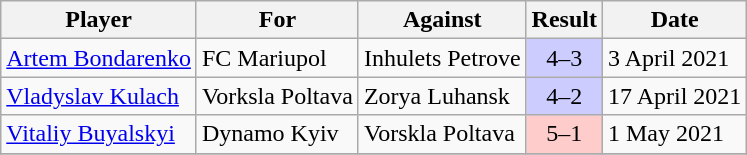<table class="wikitable sortable">
<tr>
<th>Player</th>
<th>For</th>
<th>Against</th>
<th>Result</th>
<th>Date</th>
</tr>
<tr>
<td> <a href='#'>Artem Bondarenko</a></td>
<td>FC Mariupol</td>
<td>Inhulets Petrove</td>
<td style="background:#ccf;text-align:center;">4–3</td>
<td>3 April 2021</td>
</tr>
<tr>
<td> <a href='#'>Vladyslav Kulach</a></td>
<td>Vorksla Poltava</td>
<td>Zorya Luhansk</td>
<td style="background:#ccf;text-align:center;">4–2</td>
<td>17 April 2021</td>
</tr>
<tr>
<td> <a href='#'>Vitaliy Buyalskyi</a></td>
<td>Dynamo Kyiv</td>
<td>Vorskla Poltava</td>
<td style="background:#Fcc;text-align:center;">5–1</td>
<td>1 May 2021</td>
</tr>
<tr>
</tr>
</table>
